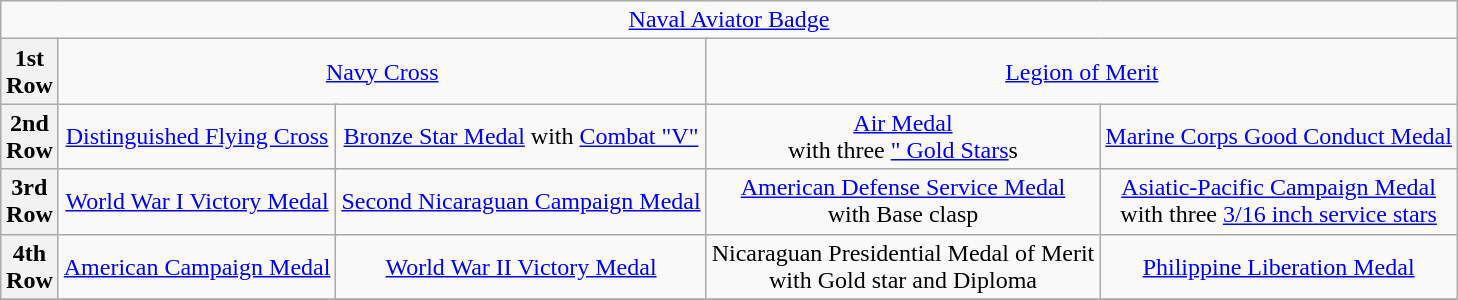<table class="wikitable" style="margin:1em auto; text-align:center;">
<tr>
<td colspan="14"><a href='#'>Naval Aviator Badge</a></td>
</tr>
<tr>
<th>1st<br>Row</th>
<td colspan="8"><a href='#'>Navy Cross</a></td>
<td colspan="7"><a href='#'>Legion of Merit</a></td>
</tr>
<tr>
<th>2nd<br>Row</th>
<td colspan="4"><a href='#'>Distinguished Flying Cross</a></td>
<td colspan="4"><a href='#'>Bronze Star Medal</a> with <a href='#'>Combat "V"</a></td>
<td colspan="4"><a href='#'>Air Medal</a> <br>with three <a href='#'>" Gold Stars</a>s</td>
<td colspan="4"><a href='#'>Marine Corps Good Conduct Medal</a></td>
</tr>
<tr>
<th>3rd<br>Row</th>
<td colspan="4"><a href='#'>World War I Victory Medal</a></td>
<td colspan="4"><a href='#'>Second Nicaraguan Campaign Medal</a></td>
<td colspan="4"><a href='#'>American Defense Service Medal</a> <br>with Base clasp</td>
<td colspan="4"><a href='#'>Asiatic-Pacific Campaign Medal</a> <br>with three <a href='#'>3/16 inch service stars</a></td>
</tr>
<tr>
<th>4th<br>Row</th>
<td colspan="4"><a href='#'>American Campaign Medal</a></td>
<td colspan="4"><a href='#'>World War II Victory Medal</a></td>
<td colspan="4">Nicaraguan Presidential Medal of Merit <br>with Gold star and Diploma</td>
<td colspan="4"><a href='#'>Philippine Liberation Medal</a></td>
</tr>
<tr>
</tr>
</table>
